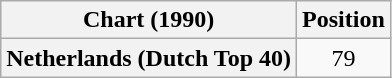<table class="wikitable plainrowheaders" style="text-align:center">
<tr>
<th>Chart (1990)</th>
<th>Position</th>
</tr>
<tr>
<th scope="row">Netherlands (Dutch Top 40)</th>
<td>79</td>
</tr>
</table>
